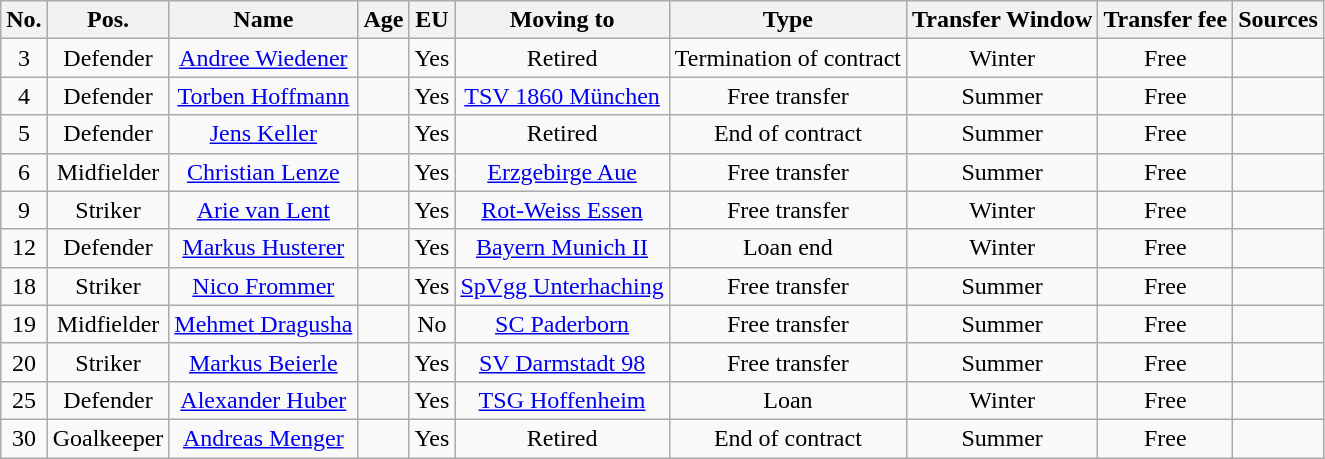<table class="wikitable" style="text-align: center">
<tr>
<th>No.</th>
<th>Pos.</th>
<th>Name</th>
<th>Age</th>
<th>EU</th>
<th>Moving to</th>
<th>Type</th>
<th>Transfer Window</th>
<th>Transfer fee</th>
<th>Sources</th>
</tr>
<tr>
<td>3</td>
<td>Defender</td>
<td><a href='#'>Andree Wiedener</a></td>
<td></td>
<td>Yes</td>
<td>Retired</td>
<td>Termination of contract</td>
<td>Winter</td>
<td>Free</td>
<td></td>
</tr>
<tr>
<td>4</td>
<td>Defender</td>
<td><a href='#'>Torben Hoffmann</a></td>
<td></td>
<td>Yes</td>
<td><a href='#'>TSV 1860 München</a></td>
<td>Free transfer</td>
<td>Summer</td>
<td>Free</td>
<td></td>
</tr>
<tr>
<td>5</td>
<td>Defender</td>
<td><a href='#'>Jens Keller</a></td>
<td></td>
<td>Yes</td>
<td>Retired</td>
<td>End of contract</td>
<td>Summer</td>
<td>Free</td>
<td></td>
</tr>
<tr>
<td>6</td>
<td>Midfielder</td>
<td><a href='#'>Christian Lenze</a></td>
<td></td>
<td>Yes</td>
<td><a href='#'>Erzgebirge Aue</a></td>
<td>Free transfer</td>
<td>Summer</td>
<td>Free</td>
<td></td>
</tr>
<tr>
<td>9</td>
<td>Striker</td>
<td><a href='#'>Arie van Lent</a></td>
<td></td>
<td>Yes</td>
<td><a href='#'>Rot-Weiss Essen</a></td>
<td>Free transfer</td>
<td>Winter</td>
<td>Free</td>
<td></td>
</tr>
<tr>
<td>12</td>
<td>Defender</td>
<td><a href='#'>Markus Husterer</a></td>
<td></td>
<td>Yes</td>
<td><a href='#'>Bayern Munich II</a></td>
<td>Loan end</td>
<td>Winter</td>
<td>Free</td>
<td></td>
</tr>
<tr>
<td>18</td>
<td>Striker</td>
<td><a href='#'>Nico Frommer</a></td>
<td></td>
<td>Yes</td>
<td><a href='#'>SpVgg Unterhaching</a></td>
<td>Free transfer</td>
<td>Summer</td>
<td>Free</td>
<td></td>
</tr>
<tr>
<td>19</td>
<td>Midfielder</td>
<td><a href='#'>Mehmet Dragusha</a></td>
<td></td>
<td>No</td>
<td><a href='#'>SC Paderborn</a></td>
<td>Free transfer</td>
<td>Summer</td>
<td>Free</td>
<td></td>
</tr>
<tr>
<td>20</td>
<td>Striker</td>
<td><a href='#'>Markus Beierle</a></td>
<td></td>
<td>Yes</td>
<td><a href='#'>SV Darmstadt 98</a></td>
<td>Free transfer</td>
<td>Summer</td>
<td>Free</td>
<td></td>
</tr>
<tr>
<td>25</td>
<td>Defender</td>
<td><a href='#'>Alexander Huber</a></td>
<td></td>
<td>Yes</td>
<td><a href='#'>TSG Hoffenheim</a></td>
<td>Loan</td>
<td>Winter</td>
<td>Free</td>
<td></td>
</tr>
<tr>
<td>30</td>
<td>Goalkeeper</td>
<td><a href='#'>Andreas Menger</a></td>
<td></td>
<td>Yes</td>
<td>Retired</td>
<td>End of contract</td>
<td>Summer</td>
<td>Free</td>
<td></td>
</tr>
</table>
